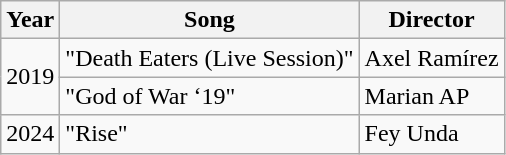<table class="wikitable">
<tr>
<th>Year</th>
<th>Song</th>
<th>Director</th>
</tr>
<tr>
<td rowspan="2">2019</td>
<td>"Death Eaters (Live Session)"</td>
<td>Axel Ramírez</td>
</tr>
<tr>
<td>"God of War ‘19"</td>
<td>Marian AP</td>
</tr>
<tr>
<td>2024</td>
<td>"Rise"</td>
<td>Fey Unda</td>
</tr>
</table>
